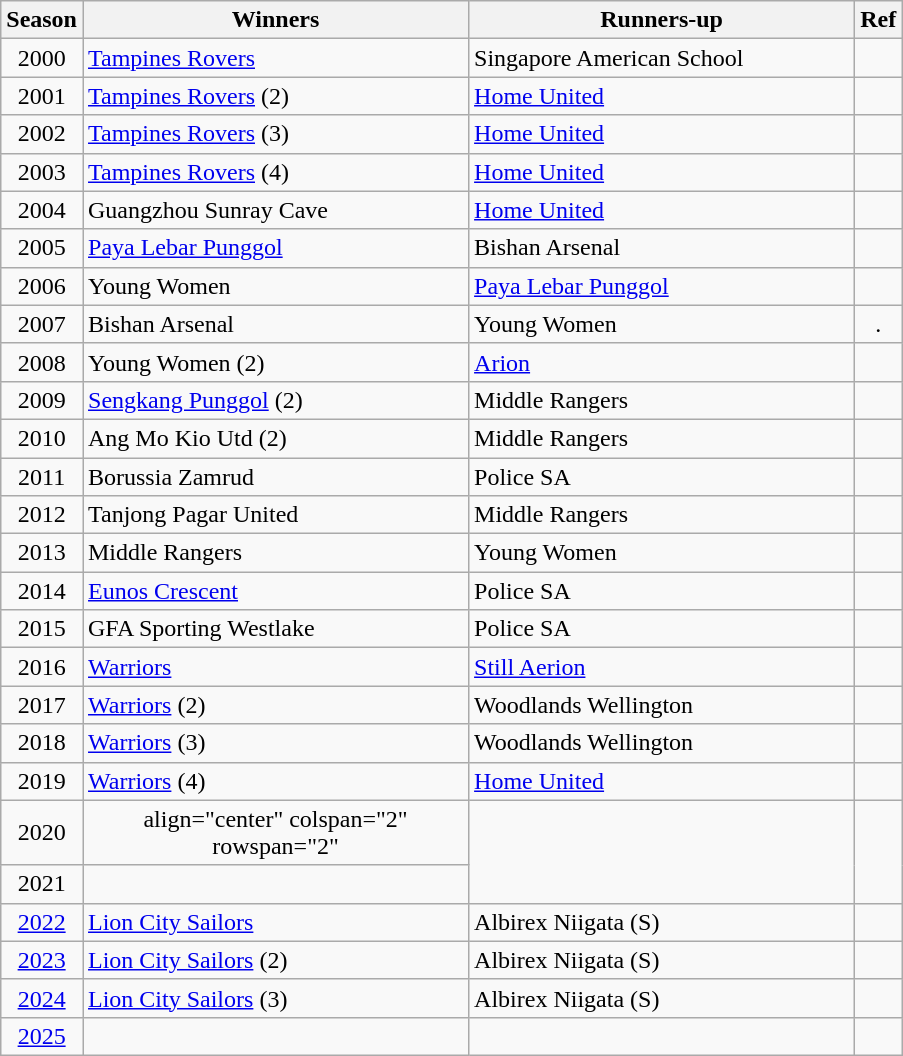<table class="wikitable" style="text-align:center">
<tr>
<th width="35">Season</th>
<th style="width:250px;">Winners</th>
<th style="width:250px;">Runners-up</th>
<th>Ref</th>
</tr>
<tr>
<td>2000</td>
<td align="left"><a href='#'>Tampines Rovers</a></td>
<td align="left">Singapore American School</td>
<td></td>
</tr>
<tr>
<td>2001</td>
<td align="left"><a href='#'>Tampines Rovers</a> (2)</td>
<td align="left"><a href='#'>Home United</a></td>
<td></td>
</tr>
<tr>
<td>2002</td>
<td align="left"><a href='#'>Tampines Rovers</a> (3)</td>
<td align="left"><a href='#'>Home United</a></td>
<td></td>
</tr>
<tr>
<td>2003</td>
<td align="left"><a href='#'>Tampines Rovers</a> (4)</td>
<td align="left"><a href='#'>Home United</a></td>
<td></td>
</tr>
<tr>
<td>2004</td>
<td align="left">Guangzhou Sunray Cave</td>
<td align="left"><a href='#'>Home United</a></td>
<td></td>
</tr>
<tr>
<td>2005</td>
<td align="left"><a href='#'>Paya Lebar Punggol</a></td>
<td align="left">Bishan Arsenal</td>
<td></td>
</tr>
<tr>
<td>2006</td>
<td align="left">Young Women</td>
<td align="left"><a href='#'>Paya Lebar Punggol</a></td>
<td></td>
</tr>
<tr>
<td>2007</td>
<td align="left">Bishan Arsenal</td>
<td align="left">Young Women</td>
<td>.</td>
</tr>
<tr>
<td>2008</td>
<td align="left">Young Women (2)</td>
<td align="left"><a href='#'>Arion</a></td>
<td></td>
</tr>
<tr>
<td>2009</td>
<td align="left"><a href='#'>Sengkang Punggol</a> (2)</td>
<td align="left">Middle Rangers</td>
<td></td>
</tr>
<tr>
<td>2010</td>
<td align="left">Ang Mo Kio Utd (2)</td>
<td align="left">Middle Rangers</td>
<td></td>
</tr>
<tr>
<td>2011</td>
<td align="left">Borussia Zamrud</td>
<td align="left">Police SA</td>
<td></td>
</tr>
<tr>
<td>2012</td>
<td align="left">Tanjong Pagar United</td>
<td align="left">Middle Rangers</td>
<td></td>
</tr>
<tr>
<td>2013</td>
<td align="left">Middle Rangers</td>
<td align="left">Young Women</td>
<td></td>
</tr>
<tr>
<td>2014</td>
<td align="left"><a href='#'>Eunos Crescent</a></td>
<td align="left">Police SA</td>
<td></td>
</tr>
<tr>
<td>2015</td>
<td align="left">GFA Sporting Westlake</td>
<td align="left">Police SA</td>
<td></td>
</tr>
<tr>
<td>2016</td>
<td align="left"><a href='#'>Warriors</a></td>
<td align="left"><a href='#'>Still Aerion</a></td>
<td></td>
</tr>
<tr>
<td>2017</td>
<td align="left"><a href='#'>Warriors</a> (2)</td>
<td align="left">Woodlands Wellington</td>
<td></td>
</tr>
<tr>
<td>2018</td>
<td align="left"><a href='#'>Warriors</a> (3)</td>
<td align="left">Woodlands Wellington</td>
<td></td>
</tr>
<tr>
<td>2019</td>
<td align="left"><a href='#'>Warriors</a> (4)</td>
<td align="left"><a href='#'>Home United</a></td>
<td></td>
</tr>
<tr>
<td>2020</td>
<td>align="center" colspan="2" rowspan="2" </td>
<td rowspan="2"></td>
</tr>
<tr>
<td>2021</td>
</tr>
<tr>
<td><a href='#'>2022</a></td>
<td align="left"><a href='#'>Lion City Sailors</a></td>
<td align="left">Albirex Niigata (S)</td>
<td></td>
</tr>
<tr>
<td><a href='#'>2023</a></td>
<td align="left"><a href='#'>Lion City Sailors</a> (2)</td>
<td align="left">Albirex Niigata (S)</td>
<td></td>
</tr>
<tr>
<td><a href='#'>2024</a></td>
<td align="left"><a href='#'>Lion City Sailors</a> (3)</td>
<td align="left">Albirex Niigata (S)</td>
<td></td>
</tr>
<tr>
<td><a href='#'>2025</a></td>
<td align="left"></td>
<td align="left"></td>
<td></td>
</tr>
</table>
